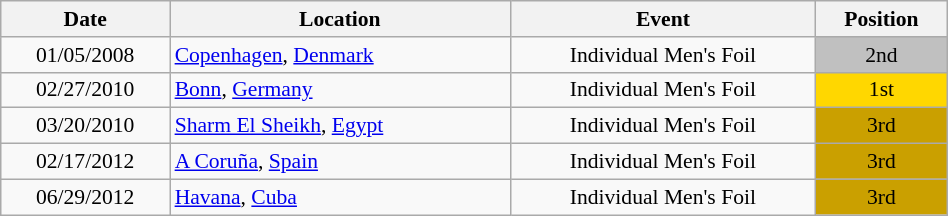<table class="wikitable" width="50%" style="font-size:90%; text-align:center;">
<tr>
<th>Date</th>
<th>Location</th>
<th>Event</th>
<th>Position</th>
</tr>
<tr>
<td>01/05/2008</td>
<td rowspan="1" align="left"> <a href='#'>Copenhagen</a>, <a href='#'>Denmark</a></td>
<td>Individual Men's Foil</td>
<td bgcolor="silver">2nd</td>
</tr>
<tr>
<td>02/27/2010</td>
<td rowspan="1" align="left"> <a href='#'>Bonn</a>, <a href='#'>Germany</a></td>
<td>Individual Men's Foil</td>
<td bgcolor="gold">1st</td>
</tr>
<tr>
<td>03/20/2010</td>
<td rowspan="1" align="left"> <a href='#'>Sharm El Sheikh</a>, <a href='#'>Egypt</a></td>
<td>Individual Men's Foil</td>
<td bgcolor="caramel">3rd</td>
</tr>
<tr>
<td>02/17/2012</td>
<td rowspan="1" align="left"> <a href='#'>A Coruña</a>, <a href='#'>Spain</a></td>
<td>Individual Men's Foil</td>
<td bgcolor="caramel">3rd</td>
</tr>
<tr>
<td>06/29/2012</td>
<td rowspan="1" align="left"> <a href='#'>Havana</a>, <a href='#'>Cuba</a></td>
<td>Individual Men's Foil</td>
<td bgcolor="caramel">3rd</td>
</tr>
</table>
